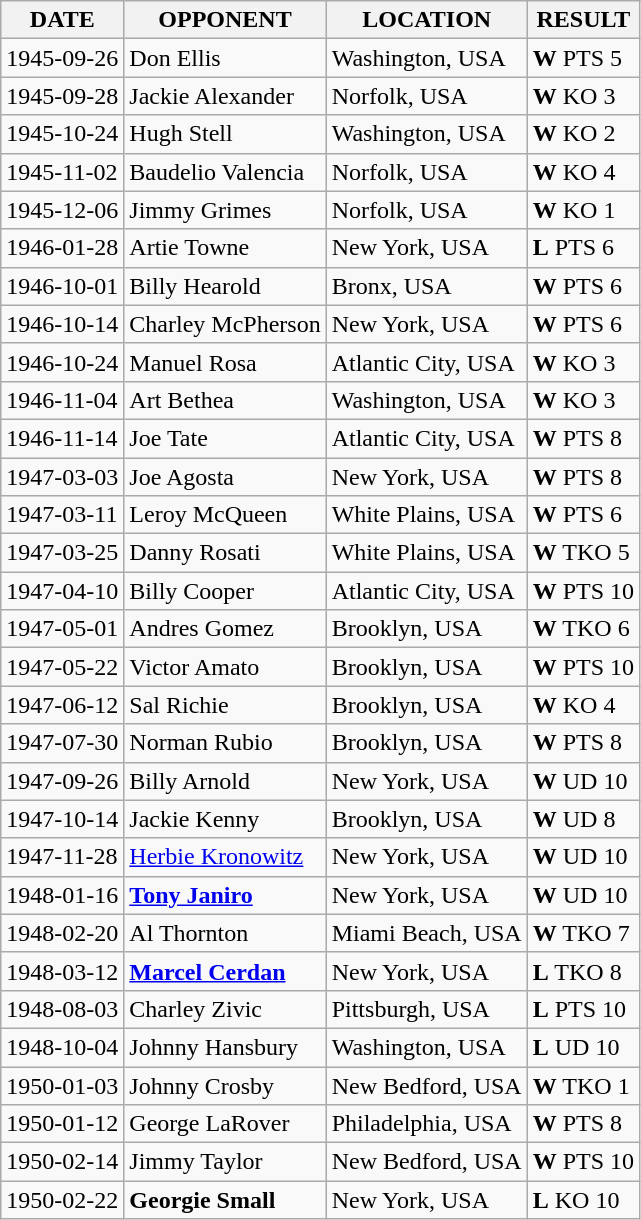<table class="wikitable" border="2">
<tr>
<th><strong>DATE</strong></th>
<th><strong>OPPONENT</strong></th>
<th><strong>LOCATION</strong></th>
<th><strong>RESULT</strong></th>
</tr>
<tr>
<td>1945-09-26</td>
<td>Don Ellis</td>
<td>Washington, USA</td>
<td><strong>W</strong> PTS  5</td>
</tr>
<tr>
<td>1945-09-28</td>
<td>Jackie Alexander</td>
<td>Norfolk, USA</td>
<td><strong>W</strong> KO   3</td>
</tr>
<tr>
<td>1945-10-24</td>
<td>Hugh Stell</td>
<td>Washington, USA</td>
<td><strong>W</strong> KO   2</td>
</tr>
<tr>
<td>1945-11-02</td>
<td>Baudelio Valencia</td>
<td>Norfolk, USA</td>
<td><strong>W</strong> KO   4</td>
</tr>
<tr>
<td>1945-12-06</td>
<td>Jimmy Grimes</td>
<td>Norfolk, USA</td>
<td><strong>W</strong> KO   1</td>
</tr>
<tr>
<td>1946-01-28</td>
<td>Artie Towne</td>
<td>New York, USA</td>
<td><strong>L</strong> PTS  6</td>
</tr>
<tr>
<td>1946-10-01</td>
<td>Billy Hearold</td>
<td>Bronx, USA</td>
<td><strong>W</strong> PTS  6</td>
</tr>
<tr>
<td>1946-10-14</td>
<td>Charley McPherson</td>
<td>New York, USA</td>
<td><strong>W</strong> PTS  6</td>
</tr>
<tr>
<td>1946-10-24</td>
<td>Manuel Rosa</td>
<td>Atlantic City, USA</td>
<td><strong>W</strong> KO   3</td>
</tr>
<tr>
<td>1946-11-04</td>
<td>Art Bethea</td>
<td>Washington, USA</td>
<td><strong>W</strong> KO   3</td>
</tr>
<tr>
<td>1946-11-14</td>
<td>Joe Tate</td>
<td>Atlantic City, USA</td>
<td><strong>W</strong> PTS  8</td>
</tr>
<tr>
<td>1947-03-03</td>
<td>Joe Agosta</td>
<td>New York, USA</td>
<td><strong>W</strong> PTS  8</td>
</tr>
<tr>
<td>1947-03-11</td>
<td>Leroy McQueen</td>
<td>White Plains, USA</td>
<td><strong>W</strong> PTS  6</td>
</tr>
<tr>
<td>1947-03-25</td>
<td>Danny Rosati</td>
<td>White Plains, USA</td>
<td><strong>W</strong> TKO  5</td>
</tr>
<tr>
<td>1947-04-10</td>
<td>Billy Cooper</td>
<td>Atlantic City, USA</td>
<td><strong>W</strong> PTS 10</td>
</tr>
<tr>
<td>1947-05-01</td>
<td>Andres Gomez</td>
<td>Brooklyn, USA</td>
<td><strong>W</strong> TKO  6</td>
</tr>
<tr>
<td>1947-05-22</td>
<td>Victor Amato</td>
<td>Brooklyn, USA</td>
<td><strong>W</strong> PTS 10</td>
</tr>
<tr>
<td>1947-06-12</td>
<td>Sal Richie</td>
<td>Brooklyn, USA</td>
<td><strong>W</strong> KO   4</td>
</tr>
<tr>
<td>1947-07-30</td>
<td>Norman Rubio</td>
<td>Brooklyn, USA</td>
<td><strong>W</strong> PTS  8</td>
</tr>
<tr>
<td>1947-09-26</td>
<td>Billy Arnold</td>
<td>New York, USA</td>
<td><strong>W</strong> UD  10</td>
</tr>
<tr>
<td>1947-10-14</td>
<td>Jackie Kenny</td>
<td>Brooklyn, USA</td>
<td><strong>W</strong> UD   8</td>
</tr>
<tr>
<td>1947-11-28</td>
<td><a href='#'>Herbie Kronowitz</a></td>
<td>New York, USA</td>
<td><strong>W</strong> UD  10</td>
</tr>
<tr>
<td>1948-01-16</td>
<td><strong><a href='#'>Tony Janiro</a></strong></td>
<td>New York, USA</td>
<td><strong>W</strong> UD  10</td>
</tr>
<tr>
<td>1948-02-20</td>
<td>Al Thornton</td>
<td>Miami Beach, USA</td>
<td><strong>W</strong> TKO  7</td>
</tr>
<tr>
<td>1948-03-12</td>
<td><strong><a href='#'>Marcel Cerdan</a></strong></td>
<td>New York, USA</td>
<td><strong>L</strong> TKO  8</td>
</tr>
<tr>
<td>1948-08-03</td>
<td>Charley Zivic</td>
<td>Pittsburgh, USA</td>
<td><strong>L</strong> PTS 10</td>
</tr>
<tr>
<td>1948-10-04</td>
<td>Johnny Hansbury</td>
<td>Washington, USA</td>
<td><strong>L</strong> UD  10</td>
</tr>
<tr>
<td>1950-01-03</td>
<td>Johnny Crosby</td>
<td>New Bedford, USA</td>
<td><strong>W</strong> TKO  1</td>
</tr>
<tr>
<td>1950-01-12</td>
<td>George LaRover</td>
<td>Philadelphia, USA</td>
<td><strong>W</strong> PTS  8</td>
</tr>
<tr>
<td>1950-02-14</td>
<td>Jimmy Taylor</td>
<td>New Bedford, USA</td>
<td><strong>W</strong> PTS 10</td>
</tr>
<tr>
<td>1950-02-22</td>
<td><strong>Georgie Small</strong></td>
<td>New York, USA</td>
<td><strong>L</strong> KO  10</td>
</tr>
</table>
